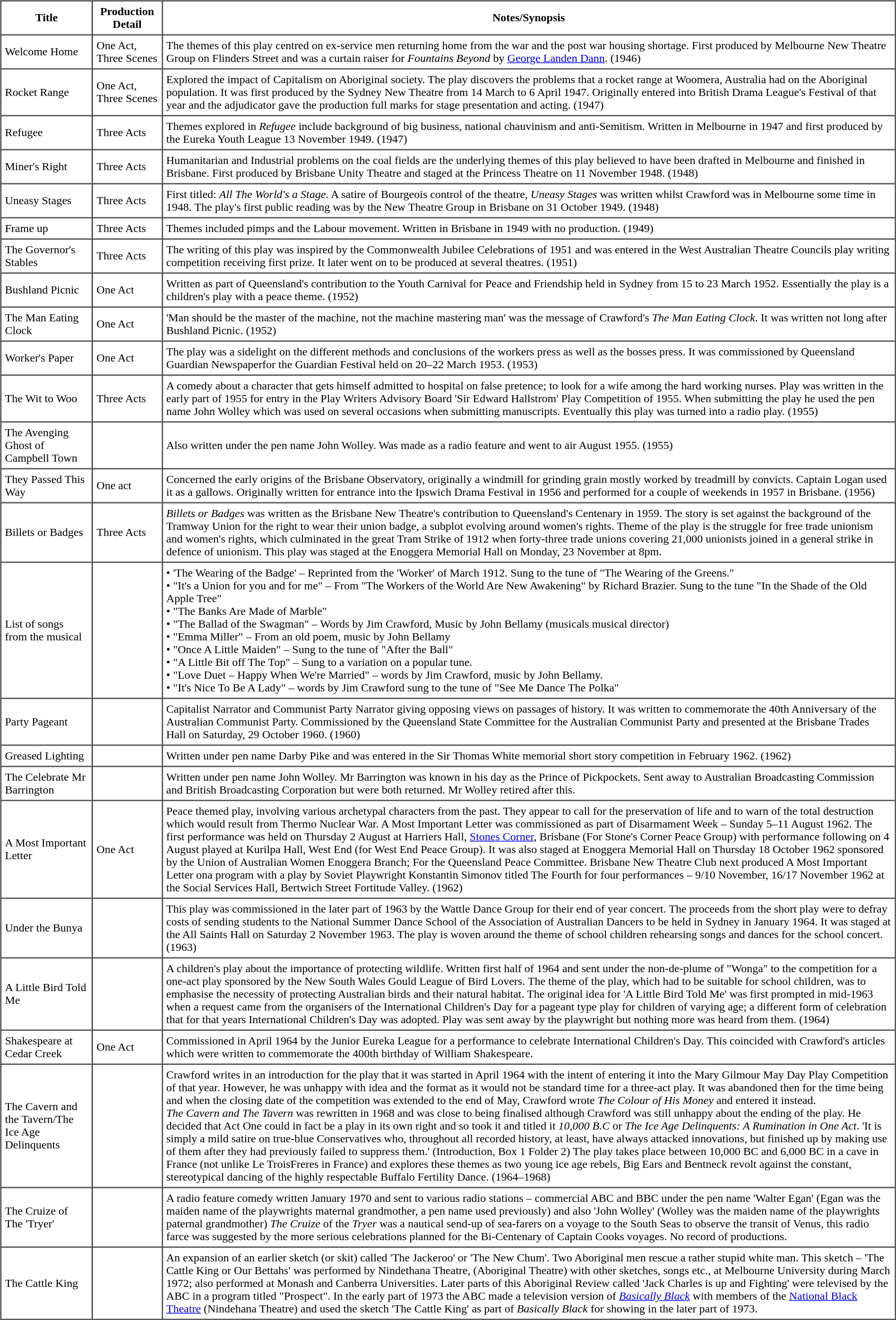<table border="1" cellpadding="5" cellspacing="0" align="center">
<tr>
<th scope="col">Title</th>
<th scope="col">Production Detail</th>
<th scope="col">Notes/Synopsis</th>
</tr>
<tr>
<td>Welcome Home</td>
<td>One Act, Three Scenes</td>
<td>The themes of this play centred on ex-service men returning home from the war and the post war housing shortage. First produced by Melbourne New Theatre Group on Flinders Street and was a curtain raiser for <em>Fountains Beyond</em> by <a href='#'>George Landen Dann</a>. (1946)</td>
</tr>
<tr>
<td>Rocket Range</td>
<td>One Act, Three Scenes</td>
<td>Explored the impact of Capitalism on Aboriginal society. The play discovers the problems that a rocket range at Woomera, Australia had on the Aboriginal population. It was first produced by the Sydney New Theatre from 14 March to 6 April 1947. Originally entered into British Drama League's Festival of that year and the adjudicator gave the production full marks for stage presentation and acting. (1947)</td>
</tr>
<tr>
<td>Refugee</td>
<td>Three Acts</td>
<td>Themes explored in <em>Refugee</em> include background of big business, national chauvinism and anti-Semitism. Written in Melbourne in 1947 and first produced by the Eureka Youth League 13 November 1949. (1947)</td>
</tr>
<tr>
<td>Miner's Right</td>
<td>Three Acts</td>
<td>Humanitarian and Industrial problems on the coal fields are the underlying themes of this play believed to have been drafted in Melbourne and finished in Brisbane. First produced by Brisbane Unity Theatre and staged at the Princess Theatre on 11 November 1948. (1948)</td>
</tr>
<tr>
<td>Uneasy Stages</td>
<td>Three Acts</td>
<td>First titled:  <em>All The World's a Stage</em>.  A satire of Bourgeois control of the theatre, <em>Uneasy Stages</em> was written whilst Crawford was in Melbourne some time in 1948. The play's first public reading was by the New Theatre Group in Brisbane on 31 October 1949. (1948)</td>
</tr>
<tr>
<td>Frame up</td>
<td>Three Acts</td>
<td>Themes included pimps and the Labour movement. Written in Brisbane in 1949 with no production. (1949)</td>
</tr>
<tr>
<td>The Governor's Stables</td>
<td>Three Acts</td>
<td>The writing of this play was inspired by the Commonwealth Jubilee Celebrations of 1951 and was entered in the West Australian Theatre Councils play writing competition receiving first prize. It later went on to be produced at several theatres. (1951)</td>
</tr>
<tr>
<td>Bushland Picnic</td>
<td>One Act</td>
<td>Written as part of Queensland's contribution to the Youth Carnival for Peace and Friendship held in Sydney from 15 to 23 March 1952. Essentially the play is a children's play with a peace theme. (1952)</td>
</tr>
<tr>
<td>The Man Eating Clock</td>
<td>One Act</td>
<td>'Man should be the master of the machine, not the machine mastering man' was the message of Crawford's <em>The Man Eating Clock</em>. It was written not long after Bushland Picnic. (1952)</td>
</tr>
<tr>
<td>Worker's Paper</td>
<td>One Act</td>
<td>The play was a sidelight on the different methods and conclusions of the workers press as well as the bosses press.  It was commissioned by Queensland Guardian Newspaperfor the Guardian Festival held on 20–22 March 1953. (1953)</td>
</tr>
<tr>
<td>The Wit to Woo</td>
<td>Three Acts</td>
<td>A comedy about a character that gets himself admitted to hospital on false pretence; to look for a wife among the hard working nurses. Play was written in the early part of 1955 for entry in the Play Writers Advisory Board 'Sir Edward Hallstrom' Play Competition of 1955. When submitting the play he used the pen name John Wolley which was used on several occasions when submitting manuscripts. Eventually this play was turned into a radio play.  (1955)</td>
</tr>
<tr>
<td>The Avenging Ghost of Campbell Town</td>
<td></td>
<td>Also written under the pen name John Wolley. Was made as a radio feature and went to air August 1955. (1955)</td>
</tr>
<tr>
<td>They Passed This Way</td>
<td>One act</td>
<td>Concerned the early origins of the Brisbane Observatory, originally a windmill for grinding grain mostly worked by treadmill by convicts. Captain Logan used it as a gallows. Originally written for entrance into the Ipswich Drama Festival in 1956 and performed for a couple of weekends in 1957 in Brisbane. (1956)</td>
</tr>
<tr>
<td>Billets or Badges</td>
<td>Three Acts</td>
<td><em>Billets or Badges</em> was written as the Brisbane New Theatre's contribution to Queensland's Centenary in 1959.  The story is set against the background of the Tramway Union for the right to wear their union badge, a subplot evolving around women's rights. Theme of the play is the struggle for free trade unionism and women's rights, which culminated in the great Tram Strike of 1912 when forty-three trade unions covering 21,000 unionists joined in a general strike in defence of unionism. This play was staged at the Enoggera Memorial Hall on Monday, 23 November at 8pm.</td>
</tr>
<tr>
<td>List of songs from the musical</td>
<td></td>
<td>•	'The Wearing of the Badge' – Reprinted from the 'Worker' of March 1912. Sung to the tune of "The Wearing of the Greens."<br>•	"It's a Union for you and for me" – From "The Workers of the World Are New Awakening" by Richard Brazier. Sung to the tune "In the Shade of the Old Apple Tree"<br>•	"The Banks Are Made of Marble"<br>•	"The Ballad of the Swagman" – Words by Jim Crawford, Music by John Bellamy (musicals musical director)<br>•	"Emma Miller" – From an old poem, music by John Bellamy<br>•	"Once A Little Maiden" – Sung to the tune of "After the Ball"<br>•	"A Little Bit off The Top" – Sung to a variation on a popular tune.<br>•	"Love Duet – Happy When We're Married" – words by Jim Crawford, music by John Bellamy.<br>•	"It's Nice To Be A Lady" – words by Jim Crawford sung to the tune of "See Me Dance The Polka"</td>
</tr>
<tr>
<td>Party Pageant</td>
<td></td>
<td>Capitalist Narrator and Communist Party Narrator giving opposing views on passages of history. It was written to commemorate the 40th Anniversary of the Australian Communist Party. Commissioned by the Queensland State Committee for the Australian Communist Party and presented at the Brisbane Trades Hall on Saturday, 29 October 1960. (1960)</td>
</tr>
<tr>
<td>Greased Lighting</td>
<td></td>
<td>Written under pen name Darby Pike and was entered in the Sir Thomas White memorial short story competition in February 1962. (1962)</td>
</tr>
<tr>
<td>The Celebrate Mr Barrington</td>
<td></td>
<td>Written under pen name John Wolley. Mr Barrington was known in his day as the Prince of Pickpockets. Sent away to Australian Broadcasting Commission and British Broadcasting Corporation but were both returned. Mr Wolley retired after this.</td>
</tr>
<tr>
<td>A Most Important Letter</td>
<td>One Act</td>
<td>Peace themed play, involving various archetypal characters from the past. They appear to call for the preservation of life and to warn of the total destruction which would result from Thermo Nuclear War. A Most Important Letter was commissioned as part of Disarmament Week – Sunday 5–11 August 1962. The first performance was held on Thursday 2 August at Harriers Hall, <a href='#'>Stones Corner</a>, Brisbane (For Stone's Corner Peace Group) with performance following on 4 August played at Kurilpa Hall, West End (for West End Peace Group). It was also staged at Enoggera Memorial Hall on Thursday 18 October 1962 sponsored by the Union of Australian Women Enoggera Branch; For the Queensland Peace Committee. Brisbane New Theatre Club next produced A Most Important Letter ona program with a play by Soviet Playwright Konstantin Simonov titled The Fourth for four performances – 9/10 November, 16/17 November 1962 at the Social Services Hall, Bertwich Street Fortitude Valley. (1962)</td>
</tr>
<tr>
<td>Under the Bunya</td>
<td></td>
<td>This play was commissioned in the later part of 1963 by the Wattle Dance Group for their end of year concert. The proceeds from the short play were to defray costs of sending students to the National Summer Dance School of the Association of Australian Dancers to be held in Sydney in January 1964. It was staged at the All Saints Hall on Saturday 2 November 1963. The play is woven around the theme of school children rehearsing songs and dances for the school concert. (1963)</td>
</tr>
<tr>
<td>A Little Bird Told Me</td>
<td></td>
<td>A children's play about the importance of protecting wildlife. Written first half of 1964 and sent under the non-de-plume of "Wonga" to the competition for a one-act play sponsored by the New South Wales Gould League of Bird Lovers. The theme of the play, which had to be suitable for school children, was to emphasise the necessity of protecting Australian birds and their natural habitat. The original idea for 'A Little Bird Told Me' was first prompted in mid-1963 when a request came from the organisers of the International Children's Day for a pageant type play for children of varying age; a different form of celebration that for that years International Children's Day was adopted. Play was sent away by the playwright but nothing more was heard from them. (1964)</td>
</tr>
<tr>
<td>Shakespeare at Cedar Creek</td>
<td>One Act</td>
<td>Commissioned in April 1964 by the Junior Eureka League for a performance to celebrate International Children's Day. This coincided with Crawford's articles which were written to commemorate the 400th birthday of William Shakespeare.</td>
</tr>
<tr>
<td>The Cavern and the Tavern/The Ice Age Delinquents</td>
<td></td>
<td>Crawford writes in an introduction for the play that it was started in April 1964 with the intent of entering it into the Mary Gilmour May Day Play Competition of that year. However, he was unhappy with idea and the format as it would not be standard time for a three-act play. It was abandoned then for the time being and when the closing date of the competition was extended to the end of May, Crawford wrote <em>The Colour of His Money</em> and entered it instead.<br><em>The Cavern and The Tavern</em> was rewritten in 1968 and was close to being finalised although Crawford was still unhappy about the ending of the play. He decided that Act One could in fact be a play in its own right and so took it and titled it <em>10,000 B.C</em> or <em>The Ice Age Delinquents: A Rumination in One Act</em>. 'It is simply a mild satire on true-blue Conservatives who, throughout all recorded history, at least, have always attacked innovations, but finished up by making use of them after they had previously failed to suppress them.' (Introduction, Box 1 Folder 2) The play takes place between 10,000 BC and 6,000 BC in a cave in France (not unlike Le TroisFreres in France) and explores these themes as two young ice age rebels, Big Ears and Bentneck revolt against the constant, stereotypical dancing of the highly respectable Buffalo Fertility Dance. (1964–1968)</td>
</tr>
<tr>
<td>The Cruize of The 'Tryer'</td>
<td></td>
<td>A radio feature comedy written January 1970 and sent to various radio stations – commercial ABC and BBC under the pen name 'Walter Egan' (Egan was the maiden name of the playwrights maternal grandmother, a pen name used previously) and also 'John Wolley' (Wolley was the maiden name of the playwrights paternal grandmother) <em>The Cruize</em> of the <em>Tryer</em> was a nautical send-up of sea-farers on a voyage to the South Seas to observe the transit of Venus, this radio farce was suggested by the more serious celebrations planned for the Bi-Centenary of Captain Cooks voyages. No record of productions.</td>
</tr>
<tr>
<td>The Cattle King</td>
<td></td>
<td>An expansion of an earlier sketch (or skit) called 'The Jackeroo' or 'The New Chum'. Two Aboriginal men rescue a rather stupid white man. This sketch – 'The Cattle King or Our Bettahs' was performed by Nindethana Theatre, (Aboriginal Theatre) with other sketches, songs etc., at Melbourne University during March 1972; also performed at Monash and Canberra Universities. Later parts of this Aboriginal Review called 'Jack Charles is up and Fighting' were televised by the ABC in a program titled "Prospect". In the early part of 1973 the ABC made a television version of <em><a href='#'>Basically Black</a></em> with members of the <a href='#'>National Black Theatre</a> (Nindehana Theatre) and used the sketch 'The Cattle King' as part of <em>Basically Black</em> for showing in the later part of 1973.</td>
</tr>
</table>
